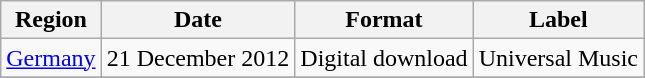<table class="wikitable">
<tr>
<th>Region</th>
<th>Date</th>
<th>Format</th>
<th>Label</th>
</tr>
<tr>
<td><a href='#'>Germany</a></td>
<td>21 December 2012</td>
<td>Digital download</td>
<td>Universal Music</td>
</tr>
<tr>
</tr>
</table>
